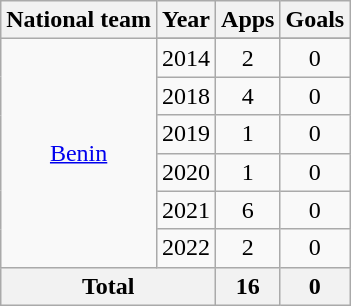<table class="wikitable" style="text-align:center">
<tr>
<th>National team</th>
<th>Year</th>
<th>Apps</th>
<th>Goals</th>
</tr>
<tr>
<td rowspan=7><a href='#'>Benin</a></td>
</tr>
<tr>
<td>2014</td>
<td>2</td>
<td>0</td>
</tr>
<tr>
<td>2018</td>
<td>4</td>
<td>0</td>
</tr>
<tr>
<td>2019</td>
<td>1</td>
<td>0</td>
</tr>
<tr>
<td>2020</td>
<td>1</td>
<td>0</td>
</tr>
<tr>
<td>2021</td>
<td>6</td>
<td>0</td>
</tr>
<tr>
<td>2022</td>
<td>2</td>
<td>0</td>
</tr>
<tr>
<th colspan="2">Total</th>
<th>16</th>
<th>0</th>
</tr>
</table>
